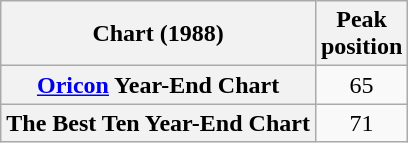<table class="wikitable plainrowheaders" style="text-align:center;">
<tr>
<th>Chart (1988)</th>
<th>Peak<br>position</th>
</tr>
<tr>
<th scope="row"><a href='#'>Oricon</a> Year-End Chart</th>
<td>65</td>
</tr>
<tr>
<th scope="row">The Best Ten Year-End Chart</th>
<td>71</td>
</tr>
</table>
